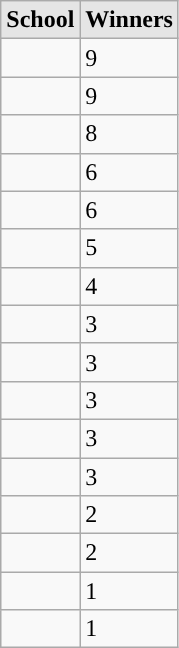<table class="wikitable">
<tr>
<th style="background:#e5e5e5;">School</th>
<th style="background:#e5e5e5;">Winners</th>
</tr>
<tr>
<td><strong><a href='#'></a></strong></td>
<td>9</td>
</tr>
<tr>
<td><strong><a href='#'></a></strong></td>
<td>9</td>
</tr>
<tr>
<td><strong><a href='#'></a></strong></td>
<td>8</td>
</tr>
<tr>
<td><strong><a href='#'></a></strong></td>
<td>6</td>
</tr>
<tr>
<td><strong><a href='#'></a></strong></td>
<td>6</td>
</tr>
<tr>
<td><strong><a href='#'></a></strong></td>
<td>5</td>
</tr>
<tr>
<td><strong><a href='#'></a></strong></td>
<td>4</td>
</tr>
<tr>
<td><strong><a href='#'></a></strong></td>
<td>3</td>
</tr>
<tr>
<td><strong><a href='#'></a></strong></td>
<td>3</td>
</tr>
<tr>
<td><strong><a href='#'></a></strong></td>
<td>3</td>
</tr>
<tr>
<td><strong><a href='#'></a></strong></td>
<td>3</td>
</tr>
<tr>
<td><strong><a href='#'></a></strong></td>
<td>3</td>
</tr>
<tr>
<td><strong><a href='#'></a></strong></td>
<td>2</td>
</tr>
<tr>
<td><strong><a href='#'></a></strong></td>
<td>2</td>
</tr>
<tr>
<td><strong><a href='#'></a></strong></td>
<td>1</td>
</tr>
<tr>
<td><strong><a href='#'></a></strong></td>
<td>1</td>
</tr>
</table>
